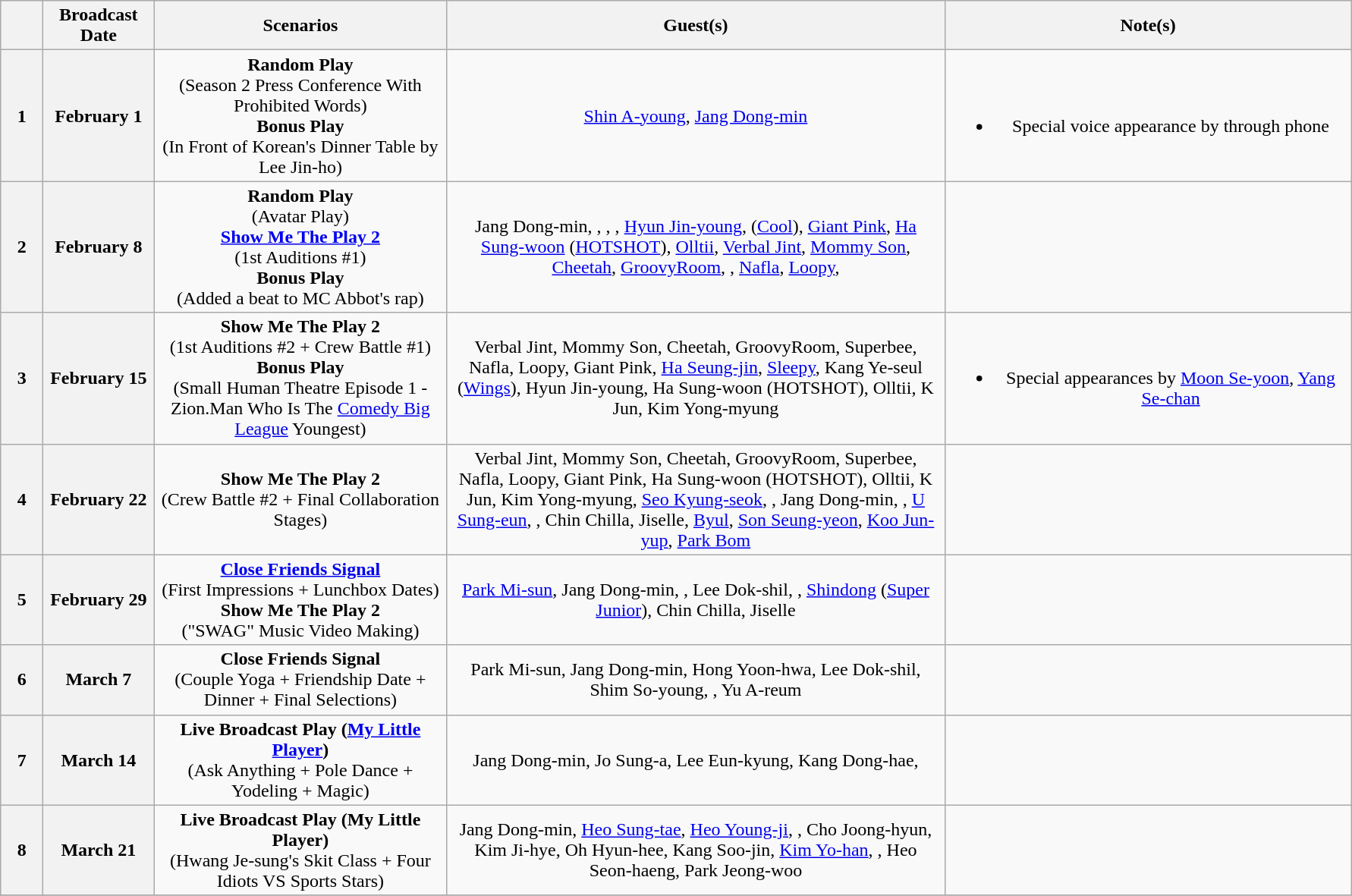<table Class ="wikitable" style="text-align:center">
<tr>
<th width="30"></th>
<th width="90">Broadcast Date</th>
<th width="250">Scenarios</th>
<th width="430">Guest(s)</th>
<th width="350">Note(s)</th>
</tr>
<tr>
<th>1</th>
<th>February 1</th>
<td><strong>Random Play</strong><br>(Season 2 Press Conference With Prohibited Words)<br><strong>Bonus Play</strong><br>(In Front of Korean's Dinner Table by Lee Jin-ho)</td>
<td><a href='#'>Shin A-young</a>, <a href='#'>Jang Dong-min</a></td>
<td><br><ul><li>Special voice appearance by  through phone</li></ul></td>
</tr>
<tr>
<th>2</th>
<th>February 8</th>
<td><strong>Random Play</strong><br>(Avatar Play)<br><strong><a href='#'>Show Me The Play 2</a></strong><br>(1st Auditions #1)<br><strong>Bonus Play</strong><br>(Added a beat to MC Abbot's rap)</td>
<td>Jang Dong-min, , , , <a href='#'>Hyun Jin-young</a>,  (<a href='#'>Cool</a>), <a href='#'>Giant Pink</a>, <a href='#'>Ha Sung-woon</a> (<a href='#'>HOTSHOT</a>), <a href='#'>Olltii</a>, <a href='#'>Verbal Jint</a>, <a href='#'>Mommy Son</a>, <a href='#'>Cheetah</a>, <a href='#'>GroovyRoom</a>, , <a href='#'>Nafla</a>, <a href='#'>Loopy</a>, </td>
<td></td>
</tr>
<tr>
<th>3</th>
<th>February 15</th>
<td><strong>Show Me The Play 2</strong><br>(1st Auditions #2 + Crew Battle #1)<br><strong>Bonus Play</strong><br>(Small Human Theatre Episode 1 - Zion.Man Who Is The <a href='#'>Comedy Big League</a> Youngest)</td>
<td>Verbal Jint, Mommy Son, Cheetah, GroovyRoom, Superbee, Nafla, Loopy, Giant Pink, <a href='#'>Ha Seung-jin</a>, <a href='#'>Sleepy</a>, Kang Ye-seul (<a href='#'>Wings</a>), Hyun Jin-young, Ha Sung-woon (HOTSHOT), Olltii, K Jun, Kim Yong-myung</td>
<td><br><ul><li>Special appearances by <a href='#'>Moon Se-yoon</a>, <a href='#'>Yang Se-chan</a></li></ul></td>
</tr>
<tr>
<th>4</th>
<th>February 22</th>
<td><strong>Show Me The Play 2</strong><br>(Crew Battle #2 + Final Collaboration Stages)</td>
<td>Verbal Jint, Mommy Son, Cheetah, GroovyRoom, Superbee, Nafla, Loopy, Giant Pink, Ha Sung-woon (HOTSHOT), Olltii, K Jun, Kim Yong-myung, <a href='#'>Seo Kyung-seok</a>, , Jang Dong-min, , <a href='#'>U Sung-eun</a>, , Chin Chilla, Jiselle, <a href='#'>Byul</a>, <a href='#'>Son Seung-yeon</a>, <a href='#'>Koo Jun-yup</a>, <a href='#'>Park Bom</a></td>
<td></td>
</tr>
<tr>
<th>5</th>
<th>February 29</th>
<td><strong><a href='#'>Close Friends Signal</a></strong><br>(First Impressions + Lunchbox Dates)<br><strong>Show Me The Play 2</strong><br>("SWAG" Music Video Making)</td>
<td><a href='#'>Park Mi-sun</a>, Jang Dong-min, , Lee Dok-shil, , <a href='#'>Shindong</a> (<a href='#'>Super Junior</a>), Chin Chilla, Jiselle</td>
<td></td>
</tr>
<tr>
<th>6</th>
<th>March 7</th>
<td><strong>Close Friends Signal</strong><br>(Couple Yoga + Friendship Date + Dinner + Final Selections)</td>
<td>Park Mi-sun, Jang Dong-min, Hong Yoon-hwa, Lee Dok-shil, Shim So-young, , Yu A-reum</td>
<td></td>
</tr>
<tr>
<th>7</th>
<th>March 14</th>
<td><strong>Live Broadcast Play (<a href='#'>My Little Player</a>)</strong><br>(Ask Anything + Pole Dance + Yodeling + Magic)</td>
<td>Jang Dong-min, Jo Sung-a, Lee Eun-kyung, Kang Dong-hae, </td>
<td></td>
</tr>
<tr>
<th>8</th>
<th>March 21</th>
<td><strong>Live Broadcast Play (My Little Player)</strong><br>(Hwang Je-sung's Skit Class + Four Idiots VS Sports Stars)</td>
<td>Jang Dong-min, <a href='#'>Heo Sung-tae</a>, <a href='#'>Heo Young-ji</a>, , Cho Joong-hyun, Kim Ji-hye, Oh Hyun-hee, Kang Soo-jin, <a href='#'>Kim Yo-han</a>, , Heo Seon-haeng, Park Jeong-woo</td>
<td></td>
</tr>
<tr>
</tr>
</table>
